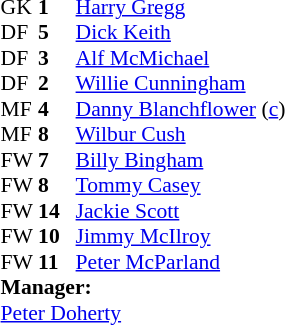<table cellspacing="0" cellpadding="0" style="font-size:90%; margin:0.2em auto;">
<tr>
<th width="25"></th>
<th width="25"></th>
</tr>
<tr>
<td>GK</td>
<td><strong>1</strong></td>
<td><a href='#'>Harry Gregg</a></td>
</tr>
<tr>
<td>DF</td>
<td><strong>5</strong></td>
<td><a href='#'>Dick Keith</a></td>
</tr>
<tr>
<td>DF</td>
<td><strong>3</strong></td>
<td><a href='#'>Alf McMichael</a></td>
</tr>
<tr>
<td>DF</td>
<td><strong>2</strong></td>
<td><a href='#'>Willie Cunningham</a></td>
</tr>
<tr>
<td>MF</td>
<td><strong>4</strong></td>
<td><a href='#'>Danny Blanchflower</a> (<a href='#'>c</a>)</td>
</tr>
<tr>
<td>MF</td>
<td><strong>8</strong></td>
<td><a href='#'>Wilbur Cush</a></td>
</tr>
<tr>
<td>FW</td>
<td><strong>7</strong></td>
<td><a href='#'>Billy Bingham</a></td>
</tr>
<tr>
<td>FW</td>
<td><strong>8</strong></td>
<td><a href='#'>Tommy Casey</a></td>
</tr>
<tr>
<td>FW</td>
<td><strong>14</strong></td>
<td><a href='#'>Jackie Scott</a></td>
</tr>
<tr>
<td>FW</td>
<td><strong>10</strong></td>
<td><a href='#'>Jimmy McIlroy</a></td>
</tr>
<tr>
<td>FW</td>
<td><strong>11</strong></td>
<td><a href='#'>Peter McParland</a></td>
</tr>
<tr>
<td colspan=3><strong>Manager:</strong></td>
</tr>
<tr>
<td colspan=4><a href='#'>Peter Doherty</a></td>
</tr>
</table>
